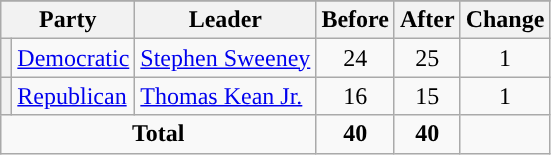<table class="wikitable" style="text-align:center;">
<tr>
</tr>
<tr>
<th colspan=2>Party</th>
<th>Leader</th>
<th>Before</th>
<th>After</th>
<th>Change</th>
</tr>
<tr>
<th style="background-color:"></th>
<td style="text-align:left;"><a href='#'>Democratic</a></td>
<td style="text-align:left;"><a href='#'>Stephen Sweeney</a></td>
<td>24</td>
<td>25</td>
<td> 1</td>
</tr>
<tr>
<th style="background-color:"></th>
<td style="text-align:left;"><a href='#'>Republican</a></td>
<td style="text-align:left;"><a href='#'>Thomas Kean Jr.</a></td>
<td>16</td>
<td>15</td>
<td> 1</td>
</tr>
<tr>
<td colspan=3><strong>Total</strong></td>
<td><strong>40</strong></td>
<td><strong>40</strong></td>
</tr>
</table>
